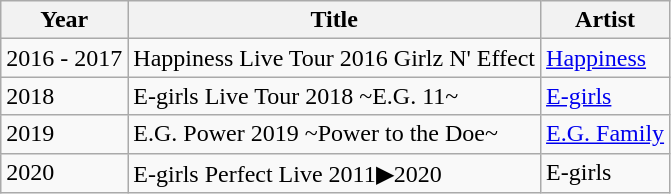<table class="wikitable">
<tr>
<th>Year</th>
<th>Title</th>
<th>Artist</th>
</tr>
<tr>
<td>2016 - 2017</td>
<td>Happiness Live Tour 2016 Girlz N' Effect</td>
<td><a href='#'>Happiness</a></td>
</tr>
<tr>
<td>2018</td>
<td>E-girls Live Tour 2018 ~E.G. 11~</td>
<td><a href='#'>E-girls</a></td>
</tr>
<tr>
<td>2019</td>
<td>E.G. Power 2019 ~Power to the Doe~</td>
<td><a href='#'>E.G. Family</a></td>
</tr>
<tr>
<td>2020</td>
<td>E-girls Perfect Live 2011▶2020</td>
<td>E-girls</td>
</tr>
</table>
